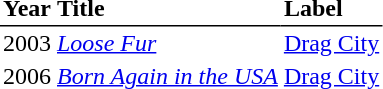<table border="0" cellpadding="2" style="border-collapse:collapse;">
<tr style="border-bottom:1px solid black;">
<th align="left">Year</th>
<th align="left">Title</th>
<th align="left">Label</th>
</tr>
<tr>
<td>2003</td>
<td><em><a href='#'>Loose Fur</a></em></td>
<td><a href='#'>Drag City</a></td>
</tr>
<tr>
<td>2006</td>
<td><em><a href='#'>Born Again in the USA</a></em></td>
<td><a href='#'>Drag City</a></td>
</tr>
</table>
